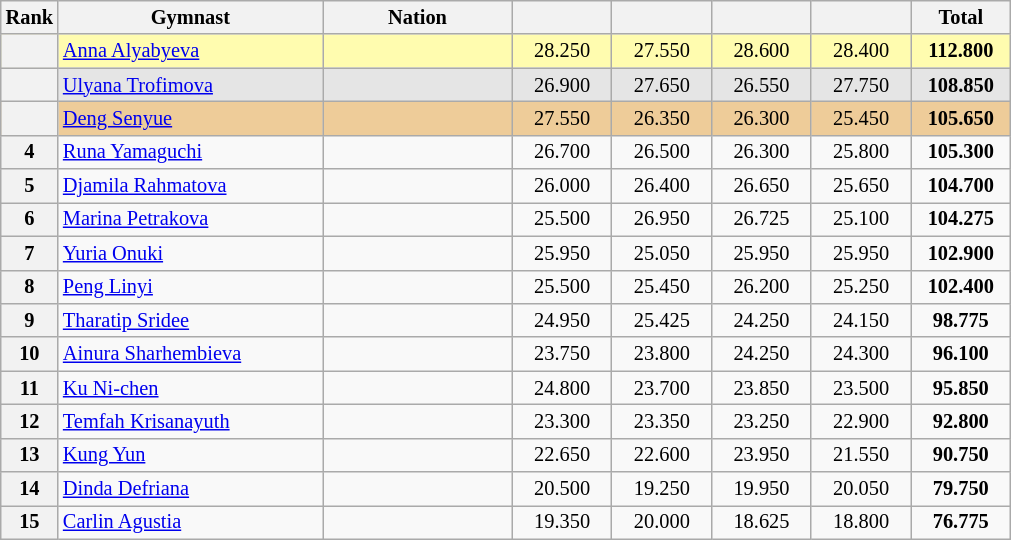<table class="wikitable sortable" style="text-align:center; font-size:85%">
<tr>
<th scope="col" style="width:20px;">Rank</th>
<th ! scope="col" style="width:170px;">Gymnast</th>
<th ! scope="col" style="width:120px;">Nation</th>
<th ! scope="col" style="width:60px;"></th>
<th ! scope="col" style="width:60px;"></th>
<th ! scope="col" style="width:60px;"></th>
<th ! scope="col" style="width:60px;"></th>
<th ! scope="col" style="width:60px;">Total</th>
</tr>
<tr style="background:#fffcaf;">
<th scope=row style="text-align:center"></th>
<td align=left><a href='#'>Anna Alyabyeva</a></td>
<td style="text-align:left;"></td>
<td>28.250</td>
<td>27.550</td>
<td>28.600</td>
<td>28.400</td>
<td><strong>112.800</strong></td>
</tr>
<tr style="background:#e5e5e5;">
<th scope=row style="text-align:center"></th>
<td align=left><a href='#'>Ulyana Trofimova</a></td>
<td style="text-align:left;"></td>
<td>26.900</td>
<td>27.650</td>
<td>26.550</td>
<td>27.750</td>
<td><strong>108.850</strong></td>
</tr>
<tr style="background:#ec9;">
<th scope=row style="text-align:center"></th>
<td align=left><a href='#'>Deng Senyue</a></td>
<td style="text-align:left;"></td>
<td>27.550</td>
<td>26.350</td>
<td>26.300</td>
<td>25.450</td>
<td><strong>105.650</strong></td>
</tr>
<tr>
<th scope=row style="text-align:center">4</th>
<td align=left><a href='#'>Runa Yamaguchi</a></td>
<td style="text-align:left;"></td>
<td>26.700</td>
<td>26.500</td>
<td>26.300</td>
<td>25.800</td>
<td><strong>105.300</strong></td>
</tr>
<tr>
<th scope=row style="text-align:center">5</th>
<td align=left><a href='#'>Djamila Rahmatova</a></td>
<td style="text-align:left;"></td>
<td>26.000</td>
<td>26.400</td>
<td>26.650</td>
<td>25.650</td>
<td><strong>104.700</strong></td>
</tr>
<tr>
<th scope=row style="text-align:center">6</th>
<td align=left><a href='#'>Marina Petrakova</a></td>
<td style="text-align:left;"></td>
<td>25.500</td>
<td>26.950</td>
<td>26.725</td>
<td>25.100</td>
<td><strong>104.275</strong></td>
</tr>
<tr>
<th scope=row style="text-align:center">7</th>
<td align=left><a href='#'>Yuria Onuki</a></td>
<td style="text-align:left;"></td>
<td>25.950</td>
<td>25.050</td>
<td>25.950</td>
<td>25.950</td>
<td><strong>102.900</strong></td>
</tr>
<tr>
<th scope=row style="text-align:center">8</th>
<td align=left><a href='#'>Peng Linyi</a></td>
<td style="text-align:left;"></td>
<td>25.500</td>
<td>25.450</td>
<td>26.200</td>
<td>25.250</td>
<td><strong>102.400</strong></td>
</tr>
<tr>
<th scope=row style="text-align:center">9</th>
<td align=left><a href='#'>Tharatip Sridee</a></td>
<td style="text-align:left;"></td>
<td>24.950</td>
<td>25.425</td>
<td>24.250</td>
<td>24.150</td>
<td><strong>98.775</strong></td>
</tr>
<tr>
<th scope=row style="text-align:center">10</th>
<td align=left><a href='#'>Ainura Sharhembieva</a></td>
<td style="text-align:left;"></td>
<td>23.750</td>
<td>23.800</td>
<td>24.250</td>
<td>24.300</td>
<td><strong>96.100</strong></td>
</tr>
<tr>
<th scope=row style="text-align:center">11</th>
<td align=left><a href='#'>Ku Ni-chen</a></td>
<td style="text-align:left;"></td>
<td>24.800</td>
<td>23.700</td>
<td>23.850</td>
<td>23.500</td>
<td><strong>95.850</strong></td>
</tr>
<tr>
<th scope=row style="text-align:center">12</th>
<td align=left><a href='#'>Temfah Krisanayuth</a></td>
<td style="text-align:left;"></td>
<td>23.300</td>
<td>23.350</td>
<td>23.250</td>
<td>22.900</td>
<td><strong>92.800</strong></td>
</tr>
<tr>
<th scope=row style="text-align:center">13</th>
<td align=left><a href='#'>Kung Yun</a></td>
<td style="text-align:left;"></td>
<td>22.650</td>
<td>22.600</td>
<td>23.950</td>
<td>21.550</td>
<td><strong>90.750</strong></td>
</tr>
<tr>
<th scope=row style="text-align:center">14</th>
<td align=left><a href='#'>Dinda Defriana</a></td>
<td style="text-align:left;"></td>
<td>20.500</td>
<td>19.250</td>
<td>19.950</td>
<td>20.050</td>
<td><strong>79.750</strong></td>
</tr>
<tr>
<th scope=row style="text-align:center">15</th>
<td align=left><a href='#'>Carlin Agustia</a></td>
<td style="text-align:left;"></td>
<td>19.350</td>
<td>20.000</td>
<td>18.625</td>
<td>18.800</td>
<td><strong>76.775</strong></td>
</tr>
</table>
